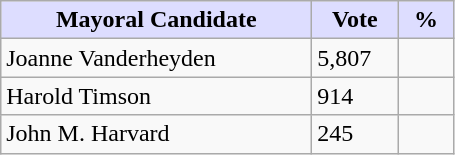<table class="wikitable">
<tr>
<th style="background:#ddf; width:200px;">Mayoral Candidate </th>
<th style="background:#ddf; width:50px;">Vote</th>
<th style="background:#ddf; width:30px;">%</th>
</tr>
<tr>
<td>Joanne Vanderheyden</td>
<td>5,807</td>
<td></td>
</tr>
<tr>
<td>Harold Timson</td>
<td>914</td>
<td></td>
</tr>
<tr>
<td>John M. Harvard</td>
<td>245</td>
<td></td>
</tr>
</table>
